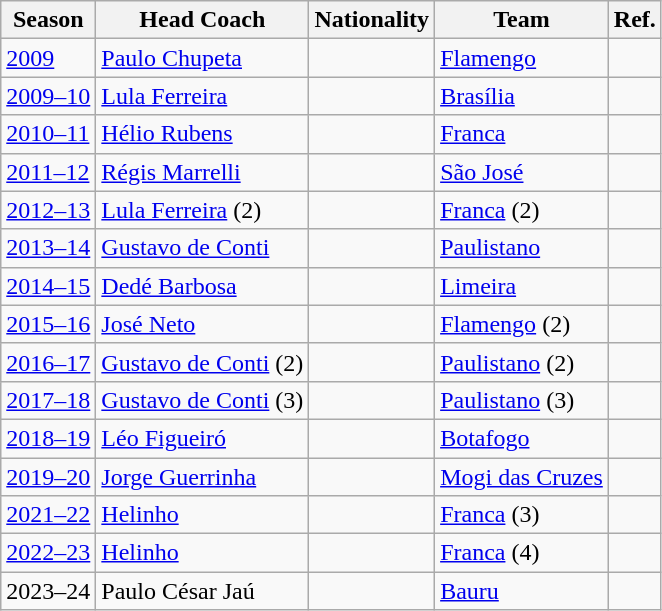<table class="wikitable sortable">
<tr>
<th scope="col">Season</th>
<th scope="col">Head Coach</th>
<th scope="col">Nationality</th>
<th scope="col">Team</th>
<th scope="col">Ref.</th>
</tr>
<tr>
<td><a href='#'>2009</a></td>
<td><a href='#'>Paulo Chupeta</a></td>
<td></td>
<td><a href='#'>Flamengo</a></td>
<td></td>
</tr>
<tr>
<td><a href='#'>2009–10</a></td>
<td><a href='#'>Lula Ferreira</a></td>
<td></td>
<td><a href='#'>Brasília</a></td>
<td></td>
</tr>
<tr>
<td><a href='#'>2010–11</a></td>
<td><a href='#'>Hélio Rubens</a></td>
<td></td>
<td><a href='#'>Franca</a></td>
<td></td>
</tr>
<tr>
<td><a href='#'>2011–12</a></td>
<td><a href='#'>Régis Marrelli</a></td>
<td></td>
<td><a href='#'>São José</a></td>
<td></td>
</tr>
<tr>
<td><a href='#'>2012–13</a></td>
<td><a href='#'>Lula Ferreira</a> (2)</td>
<td></td>
<td><a href='#'>Franca</a> (2)</td>
<td></td>
</tr>
<tr>
<td><a href='#'>2013–14</a></td>
<td><a href='#'>Gustavo de Conti</a></td>
<td></td>
<td><a href='#'>Paulistano</a></td>
<td></td>
</tr>
<tr>
<td><a href='#'>2014–15</a></td>
<td><a href='#'>Dedé Barbosa</a></td>
<td></td>
<td><a href='#'>Limeira</a></td>
<td></td>
</tr>
<tr>
<td><a href='#'>2015–16</a></td>
<td><a href='#'>José Neto</a></td>
<td></td>
<td><a href='#'>Flamengo</a> (2)</td>
<td></td>
</tr>
<tr>
<td><a href='#'>2016–17</a></td>
<td><a href='#'>Gustavo de Conti</a> (2)</td>
<td></td>
<td><a href='#'>Paulistano</a> (2)</td>
<td></td>
</tr>
<tr>
<td><a href='#'>2017–18</a></td>
<td><a href='#'>Gustavo de Conti</a> (3)</td>
<td></td>
<td><a href='#'>Paulistano</a> (3)</td>
<td></td>
</tr>
<tr>
<td><a href='#'>2018–19</a></td>
<td><a href='#'>Léo Figueiró</a></td>
<td></td>
<td><a href='#'>Botafogo</a></td>
<td></td>
</tr>
<tr>
<td><a href='#'>2019–20</a></td>
<td><a href='#'>Jorge Guerrinha</a></td>
<td></td>
<td><a href='#'>Mogi das Cruzes</a></td>
<td></td>
</tr>
<tr>
<td><a href='#'>2021–22</a></td>
<td><a href='#'>Helinho</a></td>
<td></td>
<td><a href='#'>Franca</a> (3)</td>
<td></td>
</tr>
<tr>
<td><a href='#'>2022–23</a></td>
<td><a href='#'>Helinho</a></td>
<td></td>
<td><a href='#'>Franca</a> (4)</td>
<td></td>
</tr>
<tr>
<td>2023–24</td>
<td>Paulo César Jaú</td>
<td></td>
<td><a href='#'>Bauru</a></td>
<td></td>
</tr>
</table>
